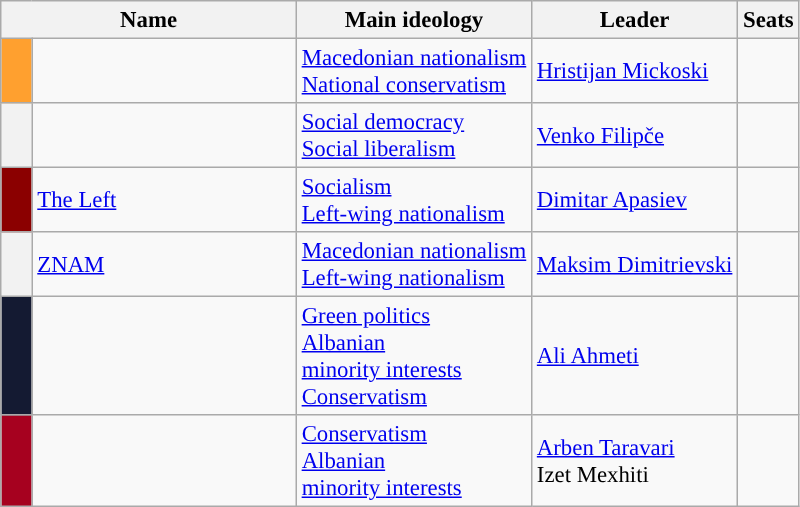<table class="wikitable" style="text-align; font-size:95%;">
<tr>
<th colspan="2" style="width:190px;">Name</th>
<th>Main ideology</th>
<th>Leader</th>
<th>Seats</th>
</tr>
<tr>
<th style="background-color:#ffa02f"></th>
<td style="text-align:left;"></td>
<td><a href='#'>Macedonian nationalism</a><br> <a href='#'>National conservatism</a></td>
<td><a href='#'>Hristijan Mickoski</a></td>
<td></td>
</tr>
<tr>
<th style="background-color:"></th>
<td style="text-align:left;"></td>
<td><a href='#'>Social democracy</a><br><a href='#'>Social liberalism</a><br></td>
<td><a href='#'>Venko Filipče</a></td>
<td></td>
</tr>
<tr>
<th style="background-color:darkred"></th>
<td><a href='#'>The Left</a></td>
<td><a href='#'>Socialism</a><br><a href='#'>Left-wing nationalism</a></td>
<td><a href='#'>Dimitar Apasiev</a></td>
<td></td>
</tr>
<tr>
<th style="background-color:"></th>
<td><a href='#'>ZNAM</a></td>
<td><a href='#'>Macedonian nationalism</a><br><a href='#'>Left-wing nationalism</a></td>
<td><a href='#'>Maksim Dimitrievski</a></td>
<td></td>
</tr>
<tr>
<th style="background-color:#141A32"></th>
<td style="text-align:left;"></td>
<td><a href='#'>Green politics</a><br><a href='#'>Albanian</a><br><a href='#'>minority interests</a><br><a href='#'>Conservatism</a></td>
<td><a href='#'>Ali Ahmeti</a></td>
<td></td>
</tr>
<tr>
<th style="background-color:#A6011F"></th>
<td style="text-align:left;"></td>
<td><a href='#'>Conservatism</a><br><a href='#'>Albanian</a><br><a href='#'>minority interests</a></td>
<td><a href='#'>Arben Taravari</a> <br> Izet Mexhiti</td>
<td></td>
</tr>
</table>
